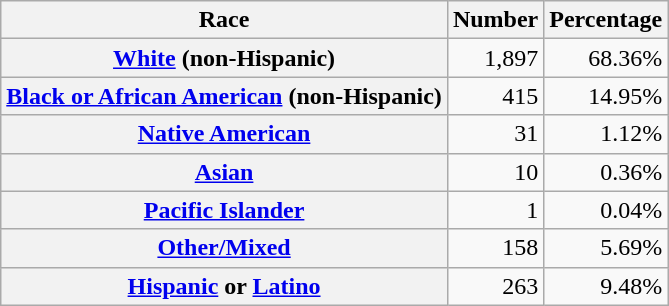<table class="wikitable" style="text-align:right">
<tr>
<th scope="col">Race</th>
<th scope="col">Number</th>
<th scope="col">Percentage</th>
</tr>
<tr>
<th scope="row"><a href='#'>White</a> (non-Hispanic)</th>
<td>1,897</td>
<td>68.36%</td>
</tr>
<tr>
<th scope="row"><a href='#'>Black or African American</a> (non-Hispanic)</th>
<td>415</td>
<td>14.95%</td>
</tr>
<tr>
<th scope="row"><a href='#'>Native American</a></th>
<td>31</td>
<td>1.12%</td>
</tr>
<tr>
<th scope="row"><a href='#'>Asian</a></th>
<td>10</td>
<td>0.36%</td>
</tr>
<tr>
<th scope="row"><a href='#'>Pacific Islander</a></th>
<td>1</td>
<td>0.04%</td>
</tr>
<tr>
<th scope="row"><a href='#'>Other/Mixed</a></th>
<td>158</td>
<td>5.69%</td>
</tr>
<tr>
<th scope="row"><a href='#'>Hispanic</a> or <a href='#'>Latino</a></th>
<td>263</td>
<td>9.48%</td>
</tr>
</table>
